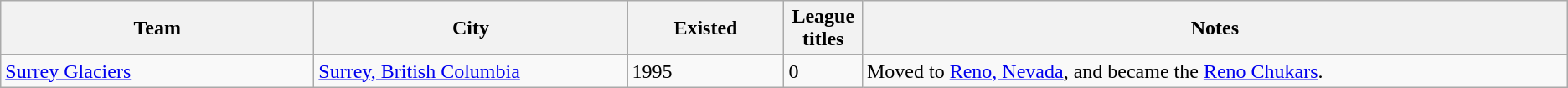<table class="wikitable">
<tr>
<th bgcolor="#DDDDFF" width="20%">Team</th>
<th bgcolor="#DDDDFF" width="20%">City</th>
<th bgcolor="#DDDDFF" width="10%">Existed</th>
<th bgcolor="#DDDDFF" width="5%">League titles</th>
<th bgcolor="#DDDDFF" width="45%">Notes</th>
</tr>
<tr>
<td><a href='#'>Surrey Glaciers</a></td>
<td><a href='#'>Surrey, British Columbia</a></td>
<td>1995</td>
<td>0</td>
<td>Moved to <a href='#'>Reno, Nevada</a>, and became the <a href='#'>Reno Chukars</a>.</td>
</tr>
</table>
